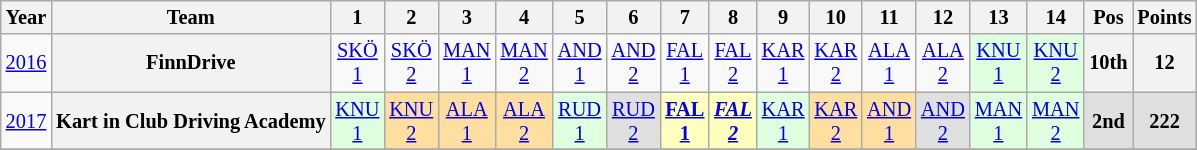<table class="wikitable" style="text-align:center; font-size:85%">
<tr>
<th>Year</th>
<th>Team</th>
<th>1</th>
<th>2</th>
<th>3</th>
<th>4</th>
<th>5</th>
<th>6</th>
<th>7</th>
<th>8</th>
<th>9</th>
<th>10</th>
<th>11</th>
<th>12</th>
<th>13</th>
<th>14</th>
<th>Pos</th>
<th>Points</th>
</tr>
<tr>
<td><a href='#'>2016</a></td>
<th nowrap>FinnDrive</th>
<td><a href='#'>SKÖ<br>1</a></td>
<td><a href='#'>SKÖ<br>2</a></td>
<td><a href='#'>MAN<br>1</a></td>
<td><a href='#'>MAN<br>2</a></td>
<td><a href='#'>AND<br>1</a></td>
<td><a href='#'>AND<br>2</a></td>
<td><a href='#'>FAL<br>1</a></td>
<td><a href='#'>FAL<br>2</a></td>
<td><a href='#'>KAR<br>1</a></td>
<td><a href='#'>KAR<br>2</a></td>
<td><a href='#'>ALA<br>1</a></td>
<td><a href='#'>ALA<br>2</a></td>
<td style="background:#dfffdf;"><a href='#'>KNU<br>1</a><br></td>
<td style="background:#dfffdf;"><a href='#'>KNU<br>2</a><br></td>
<th>10th</th>
<th>12</th>
</tr>
<tr>
<td><a href='#'>2017</a></td>
<th nowrap>Kart in Club Driving Academy</th>
<td style="background:#dfffdf;"><a href='#'>KNU<br>1</a><br></td>
<td style="background:#ffdf9f;"><a href='#'>KNU<br>2</a><br></td>
<td style="background:#ffdf9f;"><a href='#'>ALA<br>1</a><br></td>
<td style="background:#ffdf9f;"><a href='#'>ALA<br>2</a><br></td>
<td style="background:#dfffdf;"><a href='#'>RUD<br>1</a><br></td>
<td style="background:#dfdfdf;"><a href='#'>RUD<br>2</a><br></td>
<td style="background:#ffffbf;"><strong><a href='#'>FAL<br>1</a></strong><br></td>
<td style="background:#ffffbf;"><strong><em><a href='#'>FAL<br>2</a></em></strong><br></td>
<td style="background:#dfffdf;"><a href='#'>KAR<br>1</a><br></td>
<td style="background:#ffdf9f;"><a href='#'>KAR<br>2</a><br></td>
<td style="background:#ffdf9f;"><a href='#'>AND<br>1</a><br></td>
<td style="background:#dfdfdf;"><a href='#'>AND<br>2</a><br></td>
<td style="background:#dfffdf;"><a href='#'>MAN<br>1</a><br></td>
<td style="background:#dfffdf;"><a href='#'>MAN<br>2</a><br></td>
<th style="background:#dfdfdf;">2nd</th>
<th style="background:#dfdfdf;">222</th>
</tr>
<tr>
</tr>
</table>
